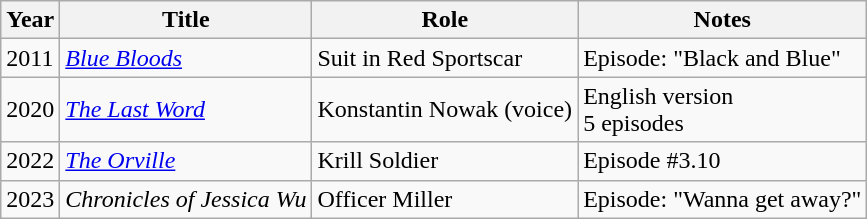<table class="wikitable">
<tr>
<th>Year</th>
<th>Title</th>
<th>Role</th>
<th>Notes</th>
</tr>
<tr>
<td>2011</td>
<td><em><a href='#'>Blue Bloods</a></em></td>
<td>Suit in Red Sportscar</td>
<td>Episode: "Black and Blue"</td>
</tr>
<tr>
<td>2020</td>
<td><em><a href='#'>The Last Word</a></em></td>
<td>Konstantin Nowak (voice)</td>
<td>English version<br>5 episodes</td>
</tr>
<tr>
<td>2022</td>
<td><em><a href='#'>The Orville</a></em></td>
<td>Krill Soldier</td>
<td>Episode #3.10</td>
</tr>
<tr>
<td>2023</td>
<td><em>Chronicles of Jessica Wu</em></td>
<td>Officer Miller</td>
<td>Episode: "Wanna get away?"</td>
</tr>
</table>
